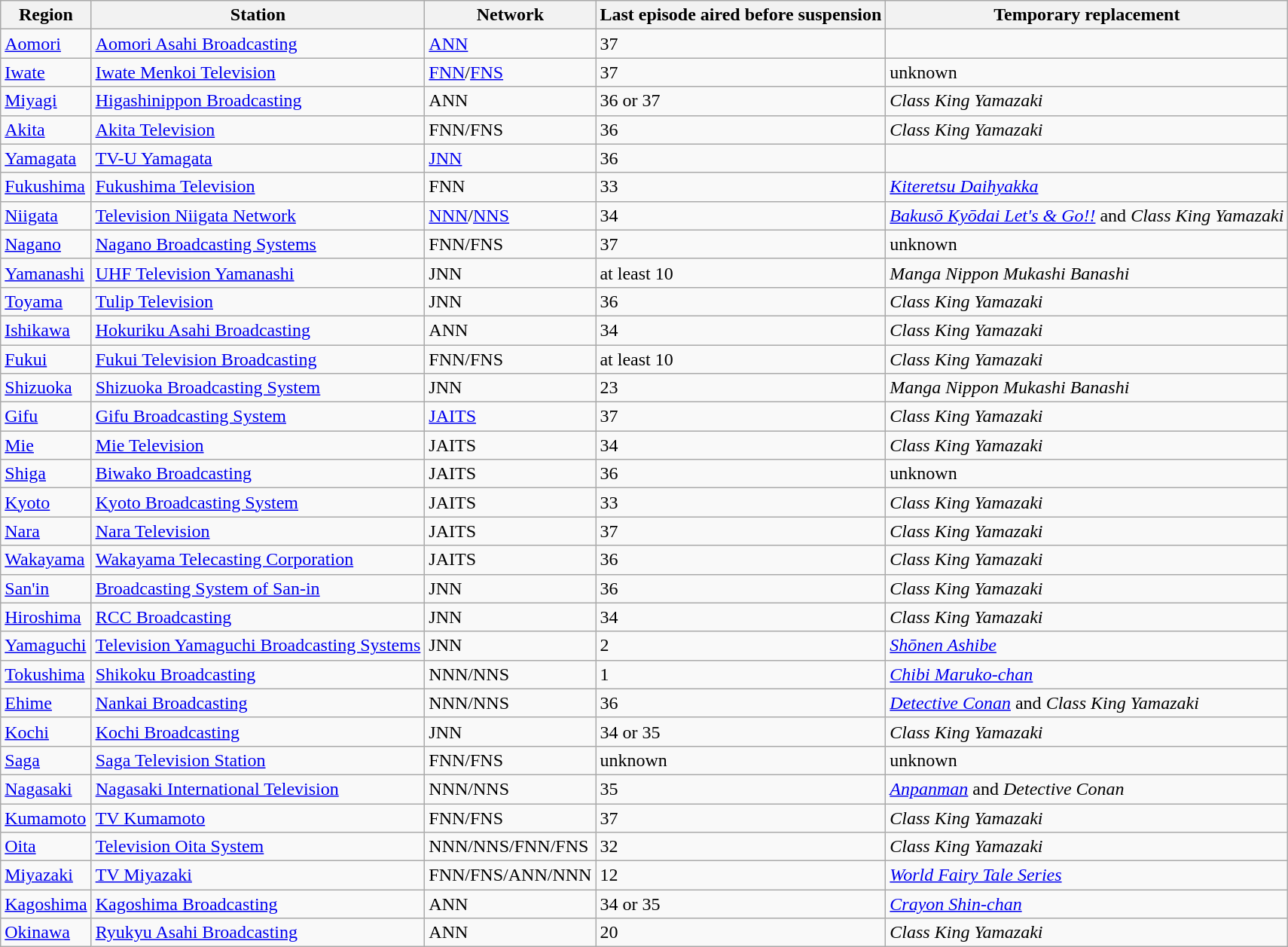<table class="wikitable sortable mw-collapsible mw-collapsed">
<tr>
<th>Region</th>
<th>Station</th>
<th>Network</th>
<th>Last episode aired before suspension</th>
<th>Temporary replacement</th>
</tr>
<tr>
<td><a href='#'>Aomori</a></td>
<td><a href='#'>Aomori Asahi Broadcasting</a></td>
<td><a href='#'>ANN</a></td>
<td>37</td>
<td></td>
</tr>
<tr>
<td><a href='#'>Iwate</a></td>
<td><a href='#'>Iwate Menkoi Television</a></td>
<td><a href='#'>FNN</a>/<a href='#'>FNS</a></td>
<td>37</td>
<td>unknown</td>
</tr>
<tr>
<td><a href='#'>Miyagi</a></td>
<td><a href='#'>Higashinippon Broadcasting</a></td>
<td>ANN</td>
<td>36 or 37</td>
<td><em>Class King Yamazaki</em></td>
</tr>
<tr>
<td><a href='#'>Akita</a></td>
<td><a href='#'>Akita Television</a></td>
<td>FNN/FNS</td>
<td>36</td>
<td><em>Class King Yamazaki</em></td>
</tr>
<tr>
<td><a href='#'>Yamagata</a></td>
<td><a href='#'>TV-U Yamagata</a></td>
<td><a href='#'>JNN</a></td>
<td>36</td>
<td></td>
</tr>
<tr>
<td><a href='#'>Fukushima</a></td>
<td><a href='#'>Fukushima Television</a></td>
<td>FNN</td>
<td>33</td>
<td><em><a href='#'>Kiteretsu Daihyakka</a></em></td>
</tr>
<tr>
<td><a href='#'>Niigata</a></td>
<td><a href='#'>Television Niigata Network</a></td>
<td><a href='#'>NNN</a>/<a href='#'>NNS</a></td>
<td>34</td>
<td><em><a href='#'>Bakusō Kyōdai Let's & Go!!</a></em> and <em>Class King Yamazaki</em></td>
</tr>
<tr>
<td><a href='#'>Nagano</a></td>
<td><a href='#'>Nagano Broadcasting Systems</a></td>
<td>FNN/FNS</td>
<td>37</td>
<td>unknown</td>
</tr>
<tr>
<td><a href='#'>Yamanashi</a></td>
<td><a href='#'>UHF Television Yamanashi</a></td>
<td>JNN</td>
<td>at least 10</td>
<td><em>Manga Nippon Mukashi Banashi</em></td>
</tr>
<tr>
<td><a href='#'>Toyama</a></td>
<td><a href='#'>Tulip Television</a></td>
<td>JNN</td>
<td>36</td>
<td><em>Class King Yamazaki</em></td>
</tr>
<tr>
<td><a href='#'>Ishikawa</a></td>
<td><a href='#'>Hokuriku Asahi Broadcasting</a></td>
<td>ANN</td>
<td>34</td>
<td><em>Class King Yamazaki</em></td>
</tr>
<tr>
<td><a href='#'>Fukui</a></td>
<td><a href='#'>Fukui Television Broadcasting</a></td>
<td>FNN/FNS</td>
<td>at least 10</td>
<td><em>Class King Yamazaki</em></td>
</tr>
<tr>
<td><a href='#'>Shizuoka</a></td>
<td><a href='#'>Shizuoka Broadcasting System</a></td>
<td>JNN</td>
<td>23</td>
<td><em>Manga Nippon Mukashi Banashi</em></td>
</tr>
<tr>
<td><a href='#'>Gifu</a></td>
<td><a href='#'>Gifu Broadcasting System</a></td>
<td><a href='#'>JAITS</a></td>
<td>37</td>
<td><em>Class King Yamazaki</em></td>
</tr>
<tr>
<td><a href='#'>Mie</a></td>
<td><a href='#'>Mie Television</a></td>
<td>JAITS</td>
<td>34</td>
<td><em>Class King Yamazaki</em></td>
</tr>
<tr>
<td><a href='#'>Shiga</a></td>
<td><a href='#'>Biwako Broadcasting</a></td>
<td>JAITS</td>
<td>36</td>
<td>unknown</td>
</tr>
<tr>
<td><a href='#'>Kyoto</a></td>
<td><a href='#'>Kyoto Broadcasting System</a></td>
<td>JAITS</td>
<td>33</td>
<td><em>Class King Yamazaki</em></td>
</tr>
<tr>
<td><a href='#'>Nara</a></td>
<td><a href='#'>Nara Television</a></td>
<td>JAITS</td>
<td>37</td>
<td><em>Class King Yamazaki</em></td>
</tr>
<tr>
<td><a href='#'>Wakayama</a></td>
<td><a href='#'>Wakayama Telecasting Corporation</a></td>
<td>JAITS</td>
<td>36</td>
<td><em>Class King Yamazaki</em></td>
</tr>
<tr>
<td><a href='#'>San'in</a></td>
<td><a href='#'>Broadcasting System of San-in</a></td>
<td>JNN</td>
<td>36</td>
<td><em>Class King Yamazaki</em></td>
</tr>
<tr>
<td><a href='#'>Hiroshima</a></td>
<td><a href='#'>RCC Broadcasting</a></td>
<td>JNN</td>
<td>34</td>
<td><em>Class King Yamazaki</em></td>
</tr>
<tr>
<td><a href='#'>Yamaguchi</a></td>
<td><a href='#'>Television Yamaguchi Broadcasting Systems</a></td>
<td>JNN</td>
<td>2</td>
<td><em><a href='#'>Shōnen Ashibe</a></em></td>
</tr>
<tr>
<td><a href='#'>Tokushima</a></td>
<td><a href='#'>Shikoku Broadcasting</a></td>
<td>NNN/NNS</td>
<td>1</td>
<td><em><a href='#'>Chibi Maruko-chan</a></em></td>
</tr>
<tr>
<td><a href='#'>Ehime</a></td>
<td><a href='#'>Nankai Broadcasting</a></td>
<td>NNN/NNS</td>
<td>36</td>
<td><em><a href='#'>Detective Conan</a></em> and <em>Class King Yamazaki</em></td>
</tr>
<tr>
<td><a href='#'>Kochi</a></td>
<td><a href='#'>Kochi Broadcasting</a></td>
<td>JNN</td>
<td>34 or 35</td>
<td><em>Class King Yamazaki</em></td>
</tr>
<tr>
<td><a href='#'>Saga</a></td>
<td><a href='#'>Saga Television Station</a></td>
<td>FNN/FNS</td>
<td>unknown</td>
<td>unknown</td>
</tr>
<tr>
<td><a href='#'>Nagasaki</a></td>
<td><a href='#'>Nagasaki International Television</a></td>
<td>NNN/NNS</td>
<td>35</td>
<td><em><a href='#'>Anpanman</a></em> and <em>Detective Conan</em></td>
</tr>
<tr>
<td><a href='#'>Kumamoto</a></td>
<td><a href='#'>TV Kumamoto</a></td>
<td>FNN/FNS</td>
<td>37</td>
<td><em>Class King Yamazaki</em></td>
</tr>
<tr>
<td><a href='#'>Oita</a></td>
<td><a href='#'>Television Oita System</a></td>
<td>NNN/NNS/FNN/FNS</td>
<td>32</td>
<td><em>Class King Yamazaki</em></td>
</tr>
<tr>
<td><a href='#'>Miyazaki</a></td>
<td><a href='#'>TV Miyazaki</a></td>
<td>FNN/FNS/ANN/NNN</td>
<td>12</td>
<td><em><a href='#'>World Fairy Tale Series</a></em></td>
</tr>
<tr>
<td><a href='#'>Kagoshima</a></td>
<td><a href='#'>Kagoshima Broadcasting</a></td>
<td>ANN</td>
<td>34 or 35</td>
<td><em><a href='#'>Crayon Shin-chan</a></em></td>
</tr>
<tr>
<td><a href='#'>Okinawa</a></td>
<td><a href='#'>Ryukyu Asahi Broadcasting</a></td>
<td>ANN</td>
<td>20</td>
<td><em>Class King Yamazaki</em></td>
</tr>
</table>
